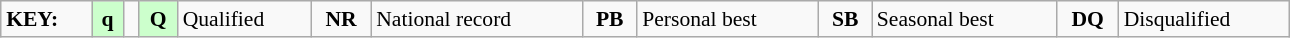<table class="wikitable" style="margin:0.5em auto; font-size:90%;position:relative;" width=68%>
<tr>
<td><strong>KEY:</strong></td>
<td bgcolor=ccffcc align=center><strong>q</strong></td>
<td></td>
<td bgcolor=ccffcc align=center><strong>Q</strong></td>
<td>Qualified</td>
<td align=center><strong>NR</strong></td>
<td>National record</td>
<td align=center><strong>PB</strong></td>
<td>Personal best</td>
<td align=center><strong>SB</strong></td>
<td>Seasonal best</td>
<td align=center><strong>DQ</strong></td>
<td>Disqualified</td>
</tr>
</table>
